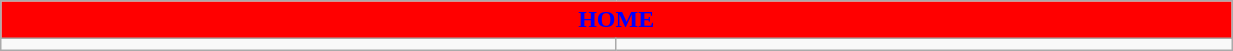<table class="wikitable collapsible collapsed" style="width:65%">
<tr>
<th colspan=6 ! style="color:blue; background:red;">HOME</th>
</tr>
<tr>
<td></td>
<td></td>
</tr>
</table>
